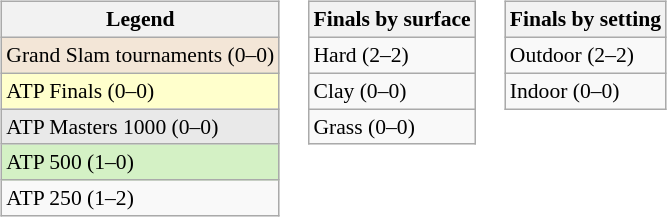<table>
<tr valign="top">
<td><br><table class=wikitable style=font-size:90%>
<tr>
<th>Legend</th>
</tr>
<tr style="background:#f3e6d7;">
<td>Grand Slam tournaments (0–0)</td>
</tr>
<tr style="background:#ffc;">
<td>ATP Finals (0–0)</td>
</tr>
<tr style="background:#e9e9e9;">
<td>ATP Masters 1000 (0–0)</td>
</tr>
<tr style="background:#d4f1c5;">
<td>ATP 500 (1–0)</td>
</tr>
<tr>
<td>ATP 250 (1–2)</td>
</tr>
</table>
</td>
<td><br><table class=wikitable style=font-size:90%>
<tr>
<th>Finals by surface</th>
</tr>
<tr>
<td>Hard (2–2)</td>
</tr>
<tr>
<td>Clay (0–0)</td>
</tr>
<tr>
<td>Grass (0–0)</td>
</tr>
</table>
</td>
<td><br><table class=wikitable style=font-size:90%>
<tr>
<th>Finals by setting</th>
</tr>
<tr>
<td>Outdoor (2–2)</td>
</tr>
<tr>
<td>Indoor (0–0)</td>
</tr>
</table>
</td>
</tr>
</table>
